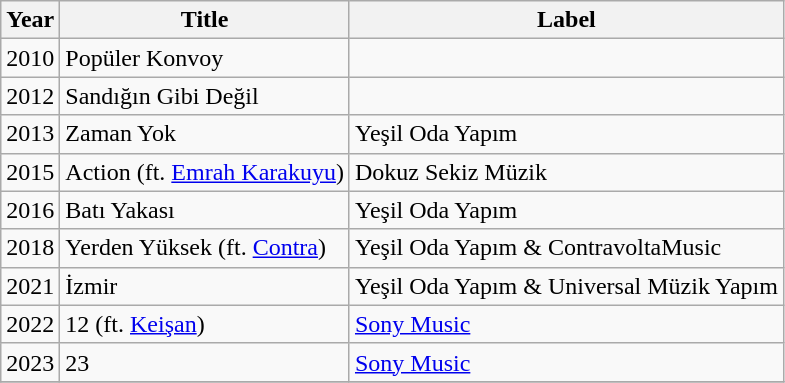<table class="wikitable">
<tr>
<th>Year</th>
<th>Title</th>
<th>Label</th>
</tr>
<tr>
<td>2010</td>
<td>Popüler Konvoy</td>
<td></td>
</tr>
<tr>
<td>2012</td>
<td>Sandığın Gibi Değil</td>
<td></td>
</tr>
<tr>
<td>2013</td>
<td>Zaman Yok</td>
<td>Yeşil Oda Yapım</td>
</tr>
<tr>
<td>2015</td>
<td>Action (ft. <a href='#'>Emrah Karakuyu</a>)</td>
<td>Dokuz Sekiz Müzik</td>
</tr>
<tr>
<td>2016</td>
<td>Batı Yakası</td>
<td>Yeşil Oda Yapım</td>
</tr>
<tr>
<td>2018</td>
<td>Yerden Yüksek (ft. <a href='#'>Contra</a>)</td>
<td>Yeşil Oda Yapım & ContravoltaMusic</td>
</tr>
<tr>
<td>2021</td>
<td>İzmir</td>
<td>Yeşil Oda Yapım & Universal Müzik Yapım</td>
</tr>
<tr>
<td>2022</td>
<td>12 (ft. <a href='#'>Keişan</a>)</td>
<td><a href='#'>Sony Music</a></td>
</tr>
<tr>
<td>2023</td>
<td>23</td>
<td><a href='#'>Sony Music</a></td>
</tr>
<tr>
</tr>
</table>
